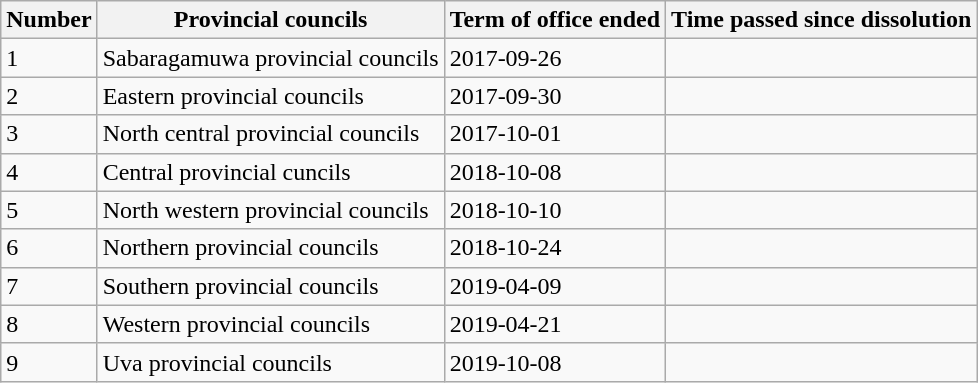<table class="wikitable">
<tr>
<th>Number</th>
<th>Provincial councils</th>
<th>Term of office ended </th>
<th>Time passed since dissolution</th>
</tr>
<tr>
<td>1</td>
<td>Sabaragamuwa provincial councils</td>
<td>2017-09-26</td>
<td></td>
</tr>
<tr>
<td>2</td>
<td>Eastern provincial councils</td>
<td>2017-09-30</td>
<td></td>
</tr>
<tr>
<td>3</td>
<td>North central provincial councils</td>
<td>2017-10-01</td>
<td></td>
</tr>
<tr>
<td>4</td>
<td>Central provincial cuncils</td>
<td>2018-10-08</td>
<td></td>
</tr>
<tr>
<td>5</td>
<td>North western provincial councils</td>
<td>2018-10-10</td>
<td></td>
</tr>
<tr>
<td>6</td>
<td>Northern provincial councils</td>
<td>2018-10-24</td>
<td></td>
</tr>
<tr>
<td>7</td>
<td>Southern provincial councils</td>
<td>2019-04-09</td>
<td></td>
</tr>
<tr>
<td>8</td>
<td>Western provincial councils</td>
<td>2019-04-21</td>
<td></td>
</tr>
<tr>
<td>9</td>
<td>Uva provincial councils</td>
<td>2019-10-08</td>
<td></td>
</tr>
</table>
